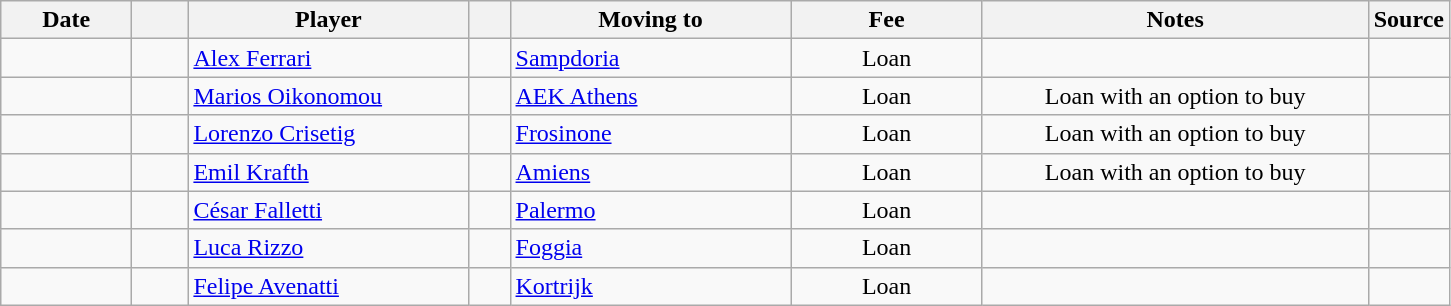<table class="wikitable sortable">
<tr>
<th style="width:80px;">Date</th>
<th style="width:30px;"></th>
<th style="width:180px;">Player</th>
<th style="width:20px;"></th>
<th style="width:180px;">Moving to</th>
<th style="width:120px;" class="unsortable">Fee</th>
<th style="width:250px;" class="unsortable">Notes</th>
<th style="width:20px;">Source</th>
</tr>
<tr>
<td></td>
<td align=center></td>
<td> <a href='#'>Alex Ferrari</a></td>
<td align=center></td>
<td> <a href='#'>Sampdoria</a></td>
<td align=center>Loan</td>
<td align=center></td>
<td></td>
</tr>
<tr>
<td></td>
<td align=center></td>
<td> <a href='#'>Marios Oikonomou</a></td>
<td align=center></td>
<td> <a href='#'>AEK Athens</a></td>
<td align=center>Loan</td>
<td align=center>Loan with an option to buy</td>
<td></td>
</tr>
<tr>
<td></td>
<td align=center></td>
<td> <a href='#'>Lorenzo Crisetig</a></td>
<td align=center></td>
<td> <a href='#'>Frosinone</a></td>
<td align=center>Loan</td>
<td align=center>Loan with an option to buy</td>
<td></td>
</tr>
<tr>
<td></td>
<td align=center></td>
<td> <a href='#'>Emil Krafth</a></td>
<td align=center></td>
<td> <a href='#'>Amiens</a></td>
<td align=center>Loan</td>
<td align=center>Loan with an option to buy</td>
<td></td>
</tr>
<tr>
<td></td>
<td align=center></td>
<td> <a href='#'>César Falletti</a></td>
<td align=center></td>
<td> <a href='#'>Palermo</a></td>
<td align=center>Loan</td>
<td align=center></td>
<td></td>
</tr>
<tr>
<td></td>
<td align=center></td>
<td> <a href='#'>Luca Rizzo</a></td>
<td align=center></td>
<td> <a href='#'>Foggia</a></td>
<td align=center>Loan</td>
<td align=center></td>
<td></td>
</tr>
<tr>
<td></td>
<td align=center></td>
<td> <a href='#'>Felipe Avenatti</a></td>
<td align=center></td>
<td> <a href='#'>Kortrijk</a></td>
<td align=center>Loan</td>
<td align=center></td>
<td></td>
</tr>
</table>
